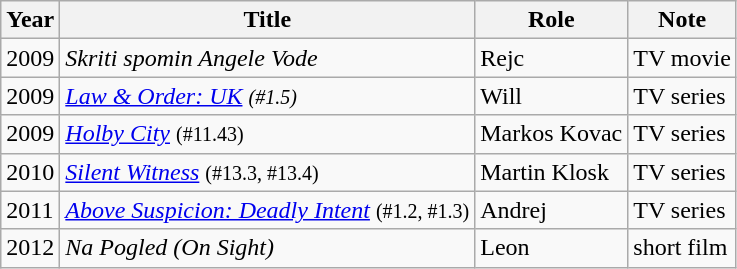<table class="wikitable sortable">
<tr>
<th>Year</th>
<th>Title</th>
<th>Role</th>
<th>Note</th>
</tr>
<tr>
<td>2009</td>
<td><em>Skriti spomin Angele Vode</em></td>
<td>Rejc</td>
<td>TV movie</td>
</tr>
<tr>
<td>2009</td>
<td><em><a href='#'>Law & Order: UK</a> <small>(#1.5)</small></em></td>
<td>Will</td>
<td>TV series</td>
</tr>
<tr>
<td>2009</td>
<td><em><a href='#'>Holby City</a></em> <small>(#11.43)</small></td>
<td>Markos Kovac</td>
<td>TV series</td>
</tr>
<tr>
<td>2010</td>
<td><em><a href='#'>Silent Witness</a></em> <small>(#13.3, #13.4)</small></td>
<td>Martin Klosk</td>
<td>TV series</td>
</tr>
<tr>
<td>2011</td>
<td><em><a href='#'>Above Suspicion: Deadly Intent</a></em> <small>(#1.2, #1.3)</small></td>
<td>Andrej</td>
<td>TV series</td>
</tr>
<tr>
<td>2012</td>
<td><em>Na Pogled (On Sight)</em></td>
<td>Leon</td>
<td>short film</td>
</tr>
</table>
